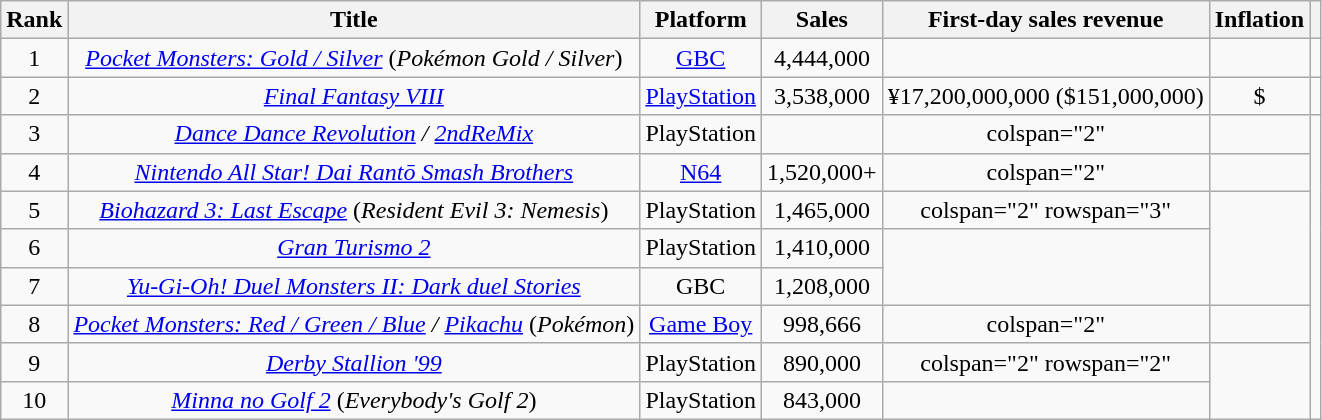<table class="wikitable sortable" style="text-align:center">
<tr>
<th>Rank</th>
<th>Title</th>
<th>Platform</th>
<th>Sales</th>
<th>First-day sales revenue</th>
<th>Inflation</th>
<th class="unsortable"></th>
</tr>
<tr>
<td>1</td>
<td><em><a href='#'>Pocket Monsters: Gold / Silver</a></em> (<em>Pokémon Gold / Silver</em>)</td>
<td><a href='#'>GBC</a></td>
<td>4,444,000</td>
<td></td>
<td></td>
<td></td>
</tr>
<tr>
<td>2</td>
<td><em><a href='#'>Final Fantasy VIII</a></em></td>
<td><a href='#'>PlayStation</a></td>
<td>3,538,000</td>
<td>¥17,200,000,000 ($151,000,000)</td>
<td>$</td>
<td></td>
</tr>
<tr>
<td>3</td>
<td><em><a href='#'>Dance Dance Revolution</a> / <a href='#'>2ndReMix</a></em></td>
<td>PlayStation</td>
<td></td>
<td>colspan="2" </td>
<td></td>
</tr>
<tr>
<td>4</td>
<td><em><a href='#'>Nintendo All Star! Dai Rantō Smash Brothers</a></em></td>
<td><a href='#'>N64</a></td>
<td>1,520,000+</td>
<td>colspan="2" </td>
<td></td>
</tr>
<tr>
<td>5</td>
<td><em><a href='#'>Biohazard 3: Last Escape</a></em> (<em>Resident Evil 3: Nemesis</em>)</td>
<td>PlayStation</td>
<td>1,465,000</td>
<td>colspan="2" rowspan="3" </td>
<td rowspan="3"></td>
</tr>
<tr>
<td>6</td>
<td><em><a href='#'>Gran Turismo 2</a></em></td>
<td>PlayStation</td>
<td>1,410,000</td>
</tr>
<tr>
<td>7</td>
<td><em><a href='#'>Yu-Gi-Oh! Duel Monsters II: Dark duel Stories</a></em></td>
<td>GBC</td>
<td>1,208,000</td>
</tr>
<tr>
<td>8</td>
<td><em><a href='#'>Pocket Monsters: Red / Green / Blue</a> / <a href='#'>Pikachu</a></em> (<em>Pokémon</em>)</td>
<td><a href='#'>Game Boy</a></td>
<td>998,666</td>
<td>colspan="2" </td>
<td></td>
</tr>
<tr>
<td>9</td>
<td><em><a href='#'>Derby Stallion '99</a></em></td>
<td>PlayStation</td>
<td>890,000</td>
<td>colspan="2" rowspan="2" </td>
<td rowspan="2"></td>
</tr>
<tr>
<td>10</td>
<td><em><a href='#'>Minna no Golf 2</a></em> (<em>Everybody's Golf 2</em>)</td>
<td>PlayStation</td>
<td>843,000</td>
</tr>
</table>
